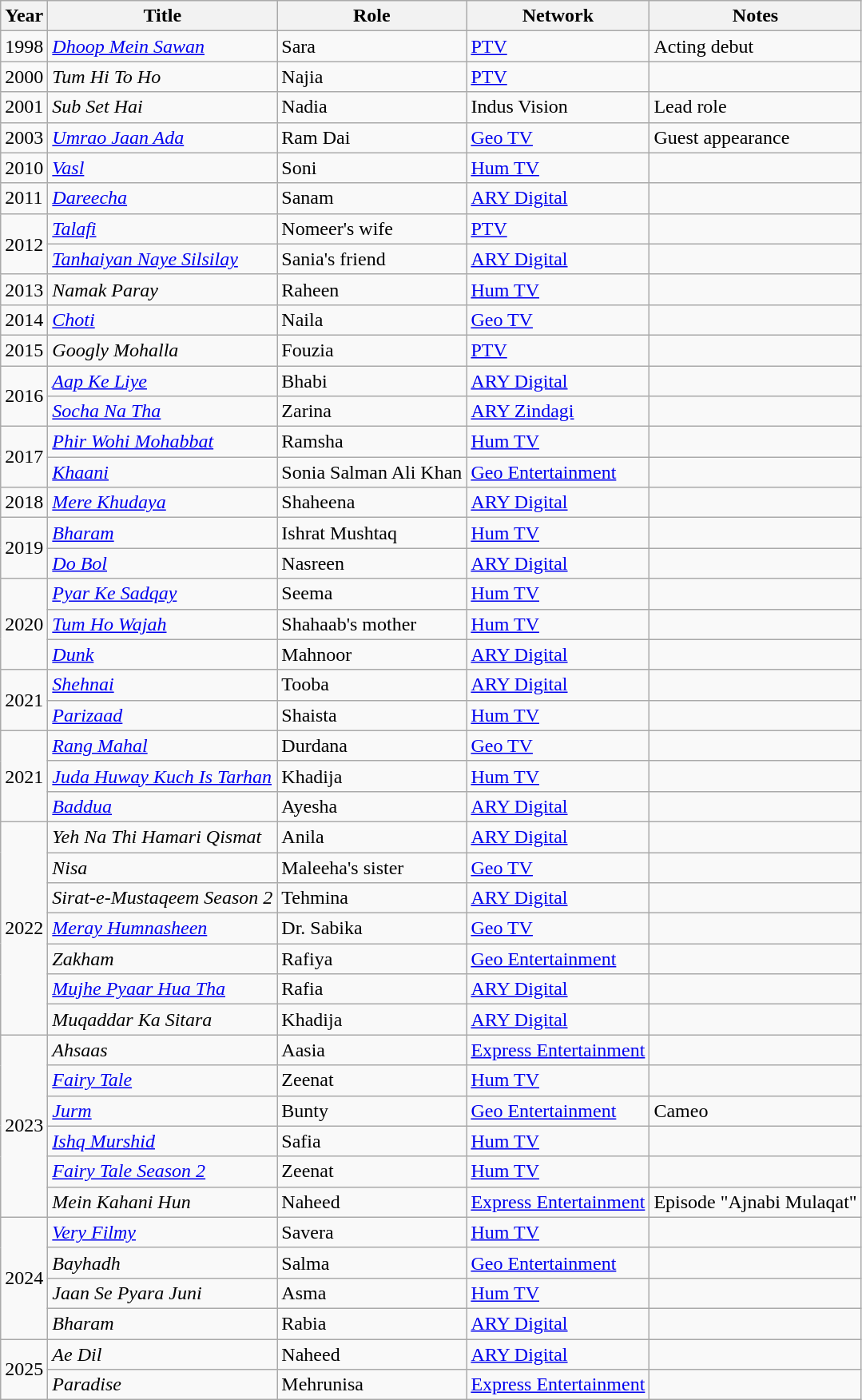<table class="wikitable sortable plainrowheaders">
<tr style="text-align:center;">
<th scope="col">Year</th>
<th scope="col">Title</th>
<th scope="col">Role</th>
<th scope="col">Network</th>
<th scope="col">Notes</th>
</tr>
<tr>
<td>1998</td>
<td><em><a href='#'>Dhoop Mein Sawan</a></em></td>
<td>Sara</td>
<td><a href='#'>PTV</a></td>
<td>Acting debut</td>
</tr>
<tr>
<td>2000</td>
<td><em>Tum Hi To Ho</em></td>
<td>Najia</td>
<td><a href='#'>PTV</a></td>
<td></td>
</tr>
<tr>
<td>2001</td>
<td><em>Sub Set Hai</em></td>
<td>Nadia</td>
<td>Indus Vision</td>
<td>Lead role</td>
</tr>
<tr>
<td>2003</td>
<td><em><a href='#'>Umrao Jaan Ada</a></em></td>
<td>Ram Dai</td>
<td><a href='#'>Geo TV</a></td>
<td>Guest appearance</td>
</tr>
<tr>
<td>2010</td>
<td><em><a href='#'>Vasl</a></em></td>
<td>Soni</td>
<td><a href='#'>Hum TV</a></td>
<td></td>
</tr>
<tr>
<td>2011</td>
<td><em><a href='#'>Dareecha</a></em></td>
<td>Sanam</td>
<td><a href='#'>ARY Digital</a></td>
<td></td>
</tr>
<tr>
<td rowspan=2>2012</td>
<td><em><a href='#'>Talafi</a></em></td>
<td>Nomeer's wife</td>
<td><a href='#'>PTV</a></td>
<td></td>
</tr>
<tr>
<td><em><a href='#'>Tanhaiyan Naye Silsilay</a></em></td>
<td>Sania's friend</td>
<td><a href='#'>ARY Digital</a></td>
<td></td>
</tr>
<tr>
<td>2013</td>
<td><em>Namak Paray</em></td>
<td>Raheen</td>
<td><a href='#'>Hum TV</a></td>
<td></td>
</tr>
<tr>
<td>2014</td>
<td><em><a href='#'>Choti</a></em></td>
<td>Naila</td>
<td><a href='#'>Geo TV</a></td>
<td></td>
</tr>
<tr>
<td>2015</td>
<td><em>Googly Mohalla</em></td>
<td>Fouzia</td>
<td><a href='#'>PTV</a></td>
<td></td>
</tr>
<tr>
<td rowspan=2>2016</td>
<td><em><a href='#'>Aap Ke Liye</a></em></td>
<td>Bhabi</td>
<td><a href='#'>ARY Digital</a></td>
<td></td>
</tr>
<tr>
<td><em><a href='#'>Socha Na Tha</a></em></td>
<td>Zarina</td>
<td><a href='#'>ARY Zindagi</a></td>
<td></td>
</tr>
<tr>
<td rowspan=2>2017</td>
<td><em><a href='#'>Phir Wohi Mohabbat</a></em></td>
<td>Ramsha</td>
<td><a href='#'>Hum TV</a></td>
<td></td>
</tr>
<tr>
<td><em><a href='#'>Khaani</a></em></td>
<td>Sonia Salman Ali Khan</td>
<td><a href='#'>Geo Entertainment</a></td>
<td></td>
</tr>
<tr>
<td>2018</td>
<td><em><a href='#'>Mere Khudaya</a></em></td>
<td>Shaheena</td>
<td><a href='#'>ARY Digital</a></td>
<td></td>
</tr>
<tr>
<td rowspan=2>2019</td>
<td><em><a href='#'>Bharam</a></em></td>
<td>Ishrat Mushtaq</td>
<td><a href='#'>Hum TV</a></td>
<td></td>
</tr>
<tr>
<td><em><a href='#'>Do Bol</a></em></td>
<td>Nasreen</td>
<td><a href='#'>ARY Digital</a></td>
<td></td>
</tr>
<tr>
<td rowspan=3>2020</td>
<td><em><a href='#'>Pyar Ke Sadqay</a></em></td>
<td>Seema</td>
<td><a href='#'>Hum TV</a></td>
<td></td>
</tr>
<tr>
<td><em><a href='#'>Tum Ho Wajah</a></em></td>
<td>Shahaab's mother</td>
<td><a href='#'>Hum TV</a></td>
<td></td>
</tr>
<tr>
<td><em><a href='#'>Dunk</a></em></td>
<td>Mahnoor</td>
<td><a href='#'>ARY Digital</a></td>
<td></td>
</tr>
<tr>
<td rowspan=2>2021</td>
<td><em><a href='#'>Shehnai</a></em></td>
<td>Tooba</td>
<td><a href='#'>ARY Digital</a></td>
<td></td>
</tr>
<tr>
<td><em><a href='#'>Parizaad</a></em></td>
<td>Shaista</td>
<td><a href='#'>Hum TV</a></td>
<td></td>
</tr>
<tr>
<td rowspan=3>2021</td>
<td><em><a href='#'>Rang Mahal</a></em></td>
<td>Durdana</td>
<td><a href='#'>Geo TV</a></td>
<td></td>
</tr>
<tr>
<td><em><a href='#'>Juda Huway Kuch Is Tarhan</a></em></td>
<td>Khadija</td>
<td><a href='#'>Hum TV</a></td>
<td></td>
</tr>
<tr>
<td><em><a href='#'>Baddua</a></em></td>
<td>Ayesha</td>
<td><a href='#'>ARY Digital</a></td>
<td></td>
</tr>
<tr>
<td rowspan=7>2022</td>
<td><em>Yeh Na Thi Hamari Qismat</em></td>
<td>Anila</td>
<td><a href='#'>ARY Digital</a></td>
<td></td>
</tr>
<tr>
<td><em>Nisa</em></td>
<td>Maleeha's sister</td>
<td><a href='#'>Geo TV</a></td>
<td></td>
</tr>
<tr>
<td><em>Sirat-e-Mustaqeem Season 2</em></td>
<td>Tehmina</td>
<td><a href='#'>ARY Digital</a></td>
<td></td>
</tr>
<tr>
<td><em><a href='#'>Meray Humnasheen</a></em></td>
<td>Dr. Sabika</td>
<td><a href='#'>Geo TV</a></td>
<td></td>
</tr>
<tr>
<td><em>Zakham</em></td>
<td>Rafiya</td>
<td><a href='#'>Geo Entertainment</a></td>
<td></td>
</tr>
<tr>
<td><em><a href='#'>Mujhe Pyaar Hua Tha</a></em></td>
<td>Rafia</td>
<td><a href='#'>ARY Digital</a></td>
<td></td>
</tr>
<tr>
<td><em>Muqaddar Ka Sitara</em></td>
<td>Khadija</td>
<td><a href='#'>ARY Digital</a></td>
<td></td>
</tr>
<tr>
<td rowspan=6>2023</td>
<td><em>Ahsaas</em></td>
<td>Aasia</td>
<td><a href='#'>Express Entertainment</a></td>
<td></td>
</tr>
<tr>
<td><em><a href='#'>Fairy Tale</a></em></td>
<td>Zeenat</td>
<td><a href='#'>Hum TV</a></td>
<td></td>
</tr>
<tr>
<td><em><a href='#'>Jurm</a></em></td>
<td>Bunty</td>
<td><a href='#'>Geo Entertainment</a></td>
<td>Cameo</td>
</tr>
<tr>
<td><em><a href='#'>Ishq Murshid</a></em></td>
<td>Safia</td>
<td><a href='#'>Hum TV</a></td>
<td></td>
</tr>
<tr>
<td><em><a href='#'>Fairy Tale Season 2</a></em></td>
<td>Zeenat</td>
<td><a href='#'>Hum TV</a></td>
<td></td>
</tr>
<tr>
<td><em>Mein Kahani Hun</em></td>
<td>Naheed</td>
<td><a href='#'>Express Entertainment</a></td>
<td>Episode "Ajnabi Mulaqat"</td>
</tr>
<tr>
<td rowspan="4">2024</td>
<td><em><a href='#'>Very Filmy</a></em></td>
<td>Savera</td>
<td><a href='#'>Hum TV</a></td>
<td></td>
</tr>
<tr>
<td><em>Bayhadh</em></td>
<td>Salma</td>
<td><a href='#'>Geo Entertainment</a></td>
<td></td>
</tr>
<tr>
<td><em>Jaan Se Pyara Juni</em></td>
<td>Asma</td>
<td><a href='#'>Hum TV</a></td>
<td></td>
</tr>
<tr>
<td><em>Bharam</em></td>
<td>Rabia</td>
<td><a href='#'>ARY Digital</a></td>
<td></td>
</tr>
<tr>
<td rowspan="2">2025</td>
<td><em>Ae Dil</em></td>
<td>Naheed</td>
<td><a href='#'>ARY Digital</a></td>
<td></td>
</tr>
<tr>
<td><em>Paradise</em></td>
<td>Mehrunisa</td>
<td><a href='#'>Express Entertainment</a></td>
<td></td>
</tr>
</table>
